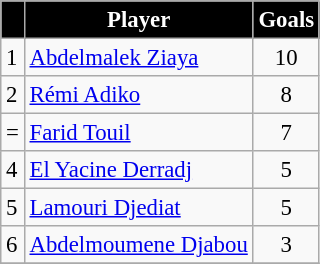<table border="0" class="wikitable" style="text-align:center;font-size:95%">
<tr>
<th scope=col style="color:#FFFFFF; background:#000000;"></th>
<th scope=col style="color:#FFFFFF; background:#000000;">Player</th>
<th scope=col style="color:#FFFFFF; background:#000000;">Goals</th>
</tr>
<tr>
<td align=left>1</td>
<td align=left> <a href='#'>Abdelmalek Ziaya</a></td>
<td align=center>10</td>
</tr>
<tr>
<td align=left>2</td>
<td align=left> <a href='#'>Rémi Adiko</a></td>
<td align=center>8</td>
</tr>
<tr>
<td align=left>=</td>
<td align=left> <a href='#'>Farid Touil</a></td>
<td align=center>7</td>
</tr>
<tr>
<td align=left>4</td>
<td align=left> <a href='#'>El Yacine Derradj</a></td>
<td align=center>5</td>
</tr>
<tr>
<td align=left>5</td>
<td align=left> <a href='#'>Lamouri Djediat</a></td>
<td align=center>5</td>
</tr>
<tr>
<td align=left>6</td>
<td align=left> <a href='#'>Abdelmoumene Djabou</a></td>
<td align=center>3</td>
</tr>
<tr>
</tr>
</table>
